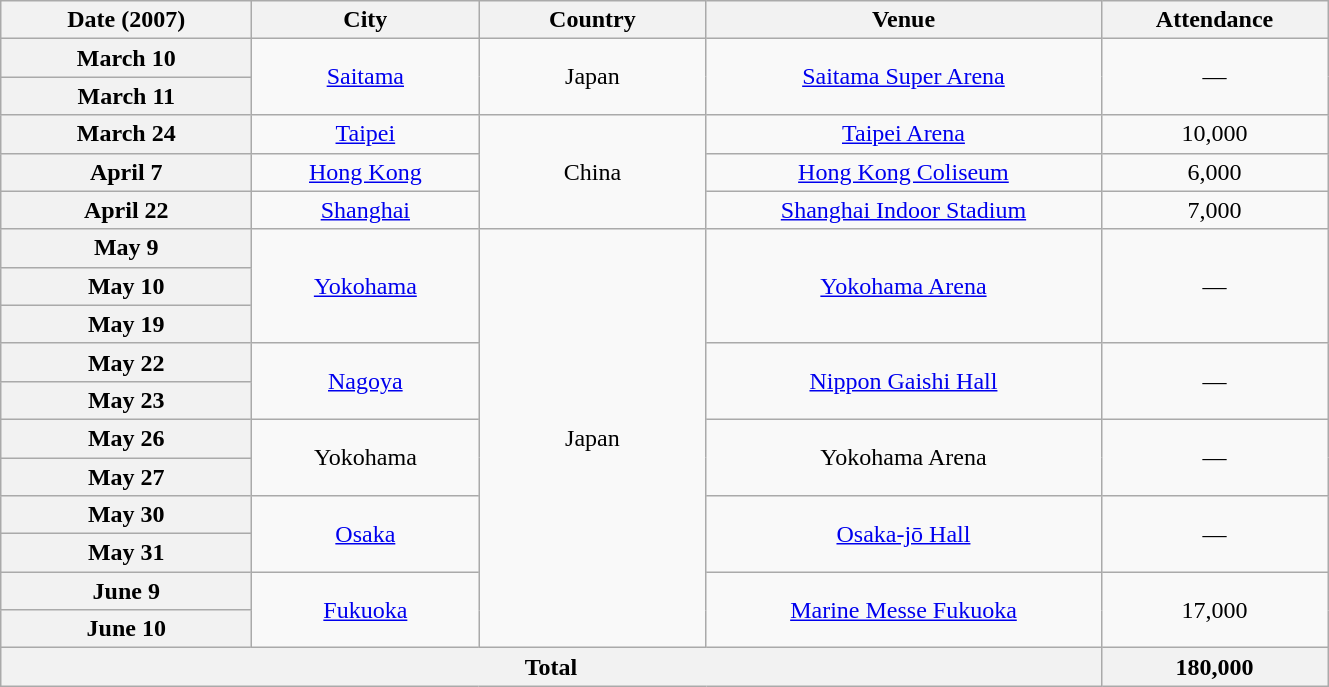<table class="wikitable plainrowheaders" style="text-align:center;">
<tr>
<th scope="col" style="width:10em;">Date (2007)</th>
<th scope="col" style="width:9em;">City</th>
<th scope="col" style="width:9em;">Country</th>
<th scope="col" style="width:16em;">Venue</th>
<th scope="col" style="width:9em;">Attendance</th>
</tr>
<tr>
<th scope="row" style="text-align:center;">March 10</th>
<td rowspan="2"><a href='#'>Saitama</a></td>
<td rowspan="2">Japan</td>
<td rowspan="2"><a href='#'>Saitama Super Arena</a></td>
<td rowspan="2">—</td>
</tr>
<tr>
<th scope="row" style="text-align:center;">March 11</th>
</tr>
<tr>
<th scope="row" style="text-align:center;">March 24</th>
<td><a href='#'>Taipei</a></td>
<td rowspan="3">China</td>
<td><a href='#'>Taipei Arena</a></td>
<td>10,000</td>
</tr>
<tr>
<th scope="row" style="text-align:center;">April 7</th>
<td><a href='#'>Hong Kong</a></td>
<td><a href='#'>Hong Kong Coliseum</a></td>
<td>6,000</td>
</tr>
<tr>
<th scope="row" style="text-align:center;">April 22</th>
<td><a href='#'>Shanghai</a></td>
<td><a href='#'>Shanghai Indoor Stadium</a></td>
<td>7,000</td>
</tr>
<tr>
<th scope="row" style="text-align:center;">May 9</th>
<td rowspan="3"><a href='#'>Yokohama</a></td>
<td rowspan="11">Japan</td>
<td rowspan="3"><a href='#'>Yokohama Arena</a></td>
<td rowspan="3">—</td>
</tr>
<tr>
<th scope="row" style="text-align:center;">May 10</th>
</tr>
<tr>
<th scope="row" style="text-align:center;">May 19</th>
</tr>
<tr>
<th scope="row" style="text-align:center;">May 22</th>
<td rowspan="2"><a href='#'>Nagoya</a></td>
<td rowspan="2"><a href='#'>Nippon Gaishi Hall</a></td>
<td rowspan="2">—</td>
</tr>
<tr>
<th scope="row" style="text-align:center;">May 23</th>
</tr>
<tr>
<th scope="row" style="text-align:center;">May 26</th>
<td rowspan="2">Yokohama</td>
<td rowspan="2">Yokohama Arena</td>
<td rowspan="2">—</td>
</tr>
<tr>
<th scope="row" style="text-align:center;">May 27</th>
</tr>
<tr>
<th scope="row" style="text-align:center;">May 30</th>
<td rowspan="2"><a href='#'>Osaka</a></td>
<td rowspan="2"><a href='#'>Osaka-jō Hall</a></td>
<td rowspan="2">—</td>
</tr>
<tr>
<th scope="row" style="text-align:center;">May 31</th>
</tr>
<tr>
<th scope="row" style="text-align:center;">June 9</th>
<td rowspan="2"><a href='#'>Fukuoka</a></td>
<td rowspan="2"><a href='#'>Marine Messe Fukuoka</a></td>
<td rowspan="2">17,000</td>
</tr>
<tr>
<th scope="row" style="text-align:center;">June 10</th>
</tr>
<tr>
<th colspan="4">Total</th>
<th>180,000</th>
</tr>
</table>
